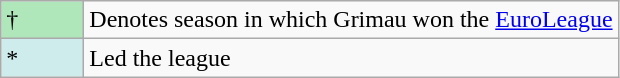<table class="wikitable">
<tr>
<td style="background:#AFE6BA; width:3em;">†</td>
<td>Denotes season in which Grimau won the <a href='#'>EuroLeague</a></td>
</tr>
<tr>
<td style="background:#CFECEC; width:1em">*</td>
<td>Led the league</td>
</tr>
</table>
